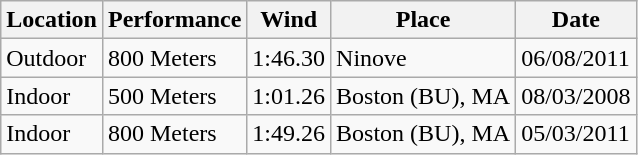<table class="wikitable">
<tr>
<th>Location</th>
<th>Performance</th>
<th>Wind</th>
<th>Place</th>
<th>Date</th>
</tr>
<tr>
<td>Outdoor</td>
<td>800 Meters</td>
<td>1:46.30</td>
<td>Ninove</td>
<td>06/08/2011</td>
</tr>
<tr>
<td>Indoor</td>
<td>500 Meters</td>
<td>1:01.26</td>
<td>Boston (BU), MA</td>
<td>08/03/2008</td>
</tr>
<tr>
<td>Indoor</td>
<td>800 Meters</td>
<td>1:49.26</td>
<td>Boston (BU), MA</td>
<td>05/03/2011</td>
</tr>
</table>
